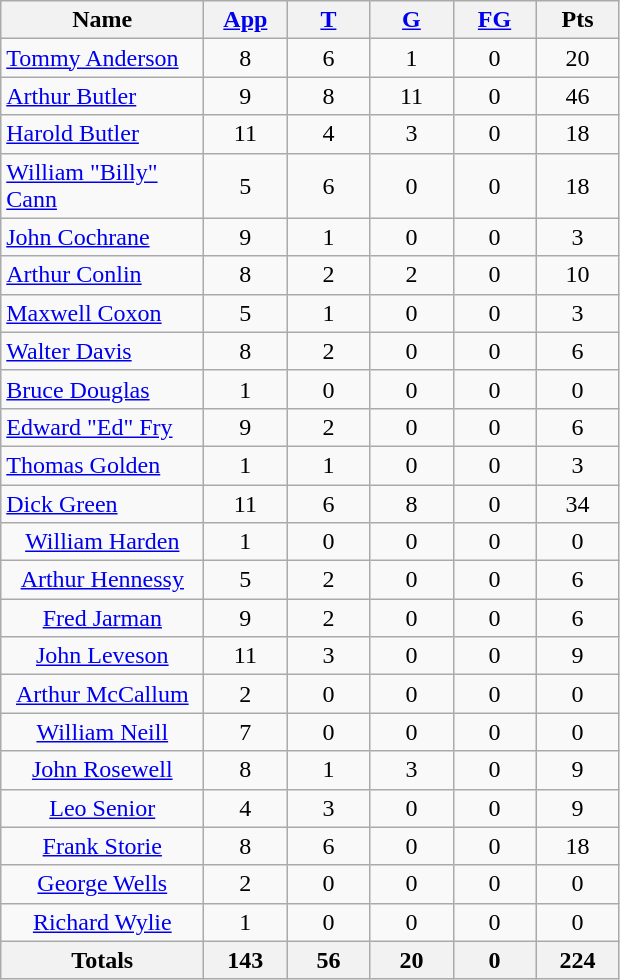<table class="wikitable sortable" style="text-align: center;">
<tr>
<th style="width:8em">Name</th>
<th style="width:3em"><a href='#'>App</a></th>
<th style="width:3em"><a href='#'>T</a></th>
<th style="width:3em"><a href='#'>G</a></th>
<th style="width:3em"><a href='#'>FG</a></th>
<th style="width:3em">Pts</th>
</tr>
<tr>
<td style="text-align:left;"><a href='#'>Tommy Anderson</a></td>
<td>8</td>
<td>6</td>
<td>1</td>
<td>0</td>
<td>20</td>
</tr>
<tr>
<td style="text-align:left;"><a href='#'>Arthur Butler</a></td>
<td>9</td>
<td>8</td>
<td>11</td>
<td>0</td>
<td>46</td>
</tr>
<tr>
<td style="text-align:left;"><a href='#'>Harold Butler</a></td>
<td>11</td>
<td>4</td>
<td>3</td>
<td>0</td>
<td>18</td>
</tr>
<tr>
<td style="text-align:left;"><a href='#'>William "Billy" Cann</a></td>
<td>5</td>
<td>6</td>
<td>0</td>
<td>0</td>
<td>18</td>
</tr>
<tr>
<td style="text-align:left;"><a href='#'>John Cochrane</a></td>
<td>9</td>
<td>1</td>
<td>0</td>
<td>0</td>
<td>3</td>
</tr>
<tr>
<td style="text-align:left;"><a href='#'>Arthur Conlin</a></td>
<td>8</td>
<td>2</td>
<td>2</td>
<td>0</td>
<td>10</td>
</tr>
<tr>
<td style="text-align:left;"><a href='#'>Maxwell Coxon</a></td>
<td>5</td>
<td>1</td>
<td>0</td>
<td>0</td>
<td>3</td>
</tr>
<tr>
<td style="text-align:left;"><a href='#'>Walter Davis</a></td>
<td>8</td>
<td>2</td>
<td>0</td>
<td>0</td>
<td>6</td>
</tr>
<tr>
<td style="text-align:left;"><a href='#'>Bruce Douglas</a></td>
<td>1</td>
<td>0</td>
<td>0</td>
<td>0</td>
<td>0</td>
</tr>
<tr>
<td style="text-align:left;"><a href='#'>Edward "Ed" Fry</a></td>
<td>9</td>
<td>2</td>
<td>0</td>
<td>0</td>
<td>6</td>
</tr>
<tr>
<td style="text-align:left;"><a href='#'>Thomas Golden</a></td>
<td>1</td>
<td>1</td>
<td>0</td>
<td>0</td>
<td>3</td>
</tr>
<tr>
<td style="text-align:left;"><a href='#'>Dick Green</a></td>
<td>11</td>
<td>6</td>
<td>8</td>
<td>0</td>
<td>34</td>
</tr>
<tr>
<td><a href='#'>William Harden</a></td>
<td>1</td>
<td>0</td>
<td>0</td>
<td>0</td>
<td>0</td>
</tr>
<tr>
<td><a href='#'>Arthur Hennessy</a></td>
<td>5</td>
<td>2</td>
<td>0</td>
<td>0</td>
<td>6</td>
</tr>
<tr>
<td><a href='#'>Fred Jarman</a></td>
<td>9</td>
<td>2</td>
<td>0</td>
<td>0</td>
<td>6</td>
</tr>
<tr>
<td><a href='#'>John Leveson</a></td>
<td>11</td>
<td>3</td>
<td>0</td>
<td>0</td>
<td>9</td>
</tr>
<tr>
<td><a href='#'>Arthur McCallum</a></td>
<td>2</td>
<td>0</td>
<td>0</td>
<td>0</td>
<td>0</td>
</tr>
<tr>
<td><a href='#'>William Neill</a></td>
<td>7</td>
<td>0</td>
<td>0</td>
<td>0</td>
<td>0</td>
</tr>
<tr>
<td><a href='#'>John Rosewell</a></td>
<td>8</td>
<td>1</td>
<td>3</td>
<td>0</td>
<td>9</td>
</tr>
<tr>
<td><a href='#'>Leo Senior</a></td>
<td>4</td>
<td>3</td>
<td>0</td>
<td>0</td>
<td>9</td>
</tr>
<tr>
<td><a href='#'>Frank Storie</a></td>
<td>8</td>
<td>6</td>
<td>0</td>
<td>0</td>
<td>18</td>
</tr>
<tr>
<td><a href='#'>George Wells</a></td>
<td>2</td>
<td>0</td>
<td>0</td>
<td>0</td>
<td>0</td>
</tr>
<tr>
<td><a href='#'>Richard Wylie</a></td>
<td>1</td>
<td>0</td>
<td>0</td>
<td>0</td>
<td>0</td>
</tr>
<tr>
<th>Totals</th>
<th>143</th>
<th>56</th>
<th>20</th>
<th>0</th>
<th>224</th>
</tr>
</table>
